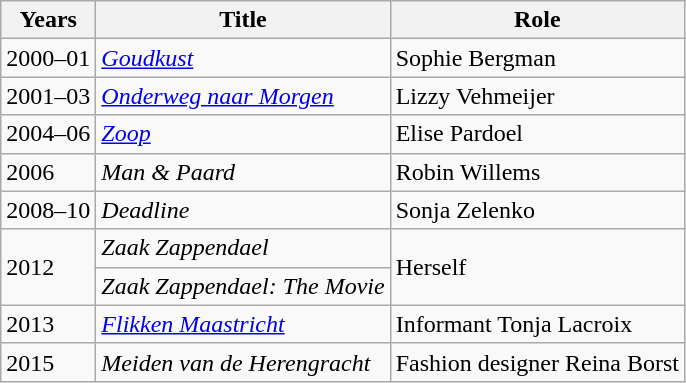<table class="wikitable">
<tr>
<th>Years</th>
<th>Title</th>
<th>Role</th>
</tr>
<tr>
<td>2000–01</td>
<td><em><a href='#'>Goudkust</a></em></td>
<td>Sophie Bergman</td>
</tr>
<tr>
<td>2001–03</td>
<td><em><a href='#'>Onderweg naar Morgen</a></em></td>
<td>Lizzy Vehmeijer</td>
</tr>
<tr>
<td>2004–06</td>
<td><em><a href='#'>Zoop</a></em></td>
<td>Elise Pardoel</td>
</tr>
<tr>
<td>2006</td>
<td><em>Man & Paard</em></td>
<td>Robin Willems</td>
</tr>
<tr>
<td>2008–10</td>
<td><em>Deadline</em></td>
<td>Sonja Zelenko</td>
</tr>
<tr>
<td rowspan="2">2012</td>
<td><em>Zaak Zappendael</em></td>
<td rowspan="2">Herself</td>
</tr>
<tr>
<td><em>Zaak Zappendael: The Movie</em></td>
</tr>
<tr>
<td>2013</td>
<td><em><a href='#'>Flikken Maastricht</a></em></td>
<td>Informant Tonja Lacroix</td>
</tr>
<tr>
<td>2015</td>
<td><em>Meiden van de Herengracht</em></td>
<td>Fashion designer Reina Borst</td>
</tr>
</table>
